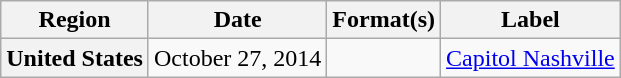<table class="wikitable plainrowheaders">
<tr>
<th scope="col">Region</th>
<th scope="col">Date</th>
<th scope="col">Format(s)</th>
<th scope="col">Label</th>
</tr>
<tr>
<th scope="row">United States</th>
<td rowspan="1">October 27, 2014</td>
<td rowspan="1"></td>
<td rowspan="1"><a href='#'>Capitol Nashville</a></td>
</tr>
</table>
